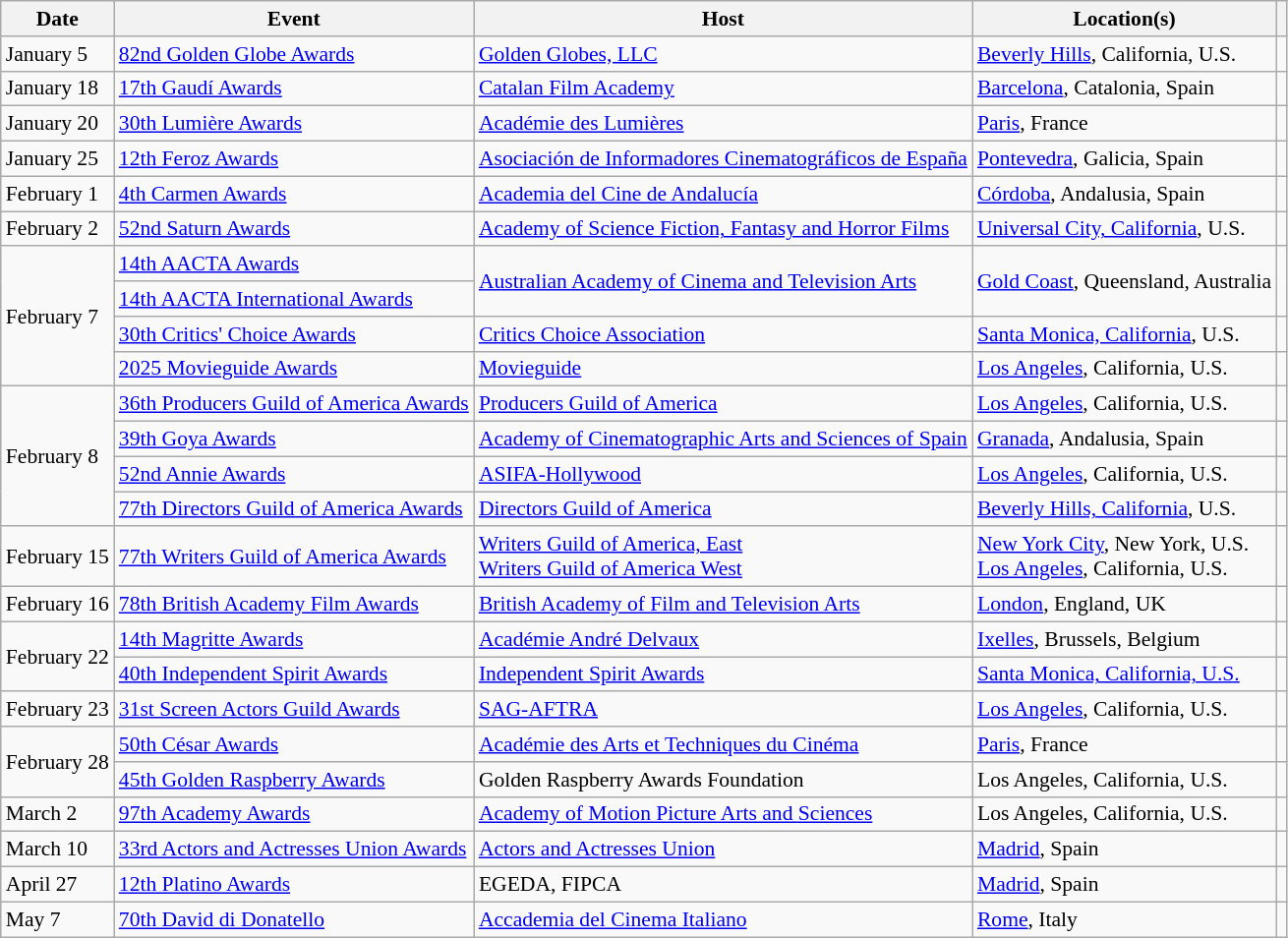<table class="wikitable sortable" style="font-size:90%;">
<tr>
<th>Date</th>
<th>Event</th>
<th>Host</th>
<th>Location(s)</th>
<th></th>
</tr>
<tr>
<td>January 5</td>
<td><a href='#'>82nd Golden Globe Awards</a></td>
<td><a href='#'>Golden Globes, LLC</a></td>
<td><a href='#'>Beverly Hills</a>, California, U.S.</td>
<td align="center"></td>
</tr>
<tr>
<td>January 18</td>
<td><a href='#'>17th Gaudí Awards</a></td>
<td><a href='#'>Catalan Film Academy</a></td>
<td><a href='#'>Barcelona</a>, Catalonia, Spain</td>
<td align = "center"></td>
</tr>
<tr>
<td>January 20</td>
<td><a href='#'>30th Lumière Awards</a></td>
<td><a href='#'>Académie des Lumières</a></td>
<td><a href='#'>Paris</a>, France</td>
<td align = "center"></td>
</tr>
<tr>
<td>January 25</td>
<td><a href='#'>12th Feroz Awards</a></td>
<td><a href='#'>Asociación de Informadores Cinematográficos de España</a></td>
<td><a href='#'>Pontevedra</a>, Galicia, Spain</td>
<td align = "center"></td>
</tr>
<tr>
<td>February 1</td>
<td><a href='#'>4th Carmen Awards</a></td>
<td><a href='#'>Academia del Cine de Andalucía</a></td>
<td><a href='#'>Córdoba</a>, Andalusia, Spain</td>
<td align="center"></td>
</tr>
<tr>
<td>February 2</td>
<td><a href='#'>52nd Saturn Awards</a></td>
<td><a href='#'>Academy of Science Fiction, Fantasy and Horror Films</a></td>
<td><a href='#'>Universal City, California</a>, U.S.</td>
<td style="text-align:center;"></td>
</tr>
<tr>
<td rowspan="4">February 7</td>
<td><a href='#'>14th AACTA Awards</a></td>
<td rowspan=2><a href='#'>Australian Academy of Cinema and Television Arts</a></td>
<td rowspan=2><a href='#'>Gold Coast</a>, Queensland, Australia</td>
<td style="text-align:center;" rowspan=2></td>
</tr>
<tr>
<td><a href='#'>14th AACTA International Awards</a></td>
</tr>
<tr>
<td><a href='#'>30th Critics' Choice Awards</a></td>
<td><a href='#'>Critics Choice Association</a></td>
<td><a href='#'>Santa Monica, California</a>, U.S.</td>
<td align="center"></td>
</tr>
<tr>
<td><a href='#'>2025 Movieguide Awards</a></td>
<td><a href='#'>Movieguide</a></td>
<td><a href='#'>Los Angeles</a>, California, U.S.</td>
<td align="center"></td>
</tr>
<tr>
<td rowspan="4">February 8</td>
<td><a href='#'>36th Producers Guild of America Awards</a></td>
<td><a href='#'>Producers Guild of America</a></td>
<td><a href='#'>Los Angeles</a>, California, U.S.</td>
<td align="center"></td>
</tr>
<tr>
<td><a href='#'>39th Goya Awards</a></td>
<td><a href='#'>Academy of Cinematographic Arts and Sciences of Spain</a></td>
<td><a href='#'>Granada</a>, Andalusia, Spain</td>
<td align="center"></td>
</tr>
<tr>
<td><a href='#'>52nd Annie Awards</a></td>
<td><a href='#'>ASIFA-Hollywood</a></td>
<td><a href='#'>Los Angeles</a>, California, U.S.</td>
<td style="text-align:center;"></td>
</tr>
<tr>
<td><a href='#'>77th Directors Guild of America Awards</a></td>
<td><a href='#'>Directors Guild of America</a></td>
<td><a href='#'>Beverly Hills, California</a>, U.S.</td>
<td align="center"></td>
</tr>
<tr>
<td>February 15</td>
<td><a href='#'>77th Writers Guild of America Awards</a></td>
<td><a href='#'>Writers Guild of America, East</a><br><a href='#'>Writers Guild of America West</a></td>
<td><a href='#'>New York City</a>, New York, U.S.<br><a href='#'>Los Angeles</a>, California, U.S.</td>
<td style="text-align:center;"></td>
</tr>
<tr>
<td>February 16</td>
<td><a href='#'>78th British Academy Film Awards</a></td>
<td><a href='#'>British Academy of Film and Television Arts</a></td>
<td><a href='#'>London</a>, England, UK</td>
<td align="center"></td>
</tr>
<tr>
<td rowspan=2>February 22</td>
<td><a href='#'>14th Magritte Awards</a></td>
<td><a href='#'>Académie André Delvaux</a></td>
<td><a href='#'>Ixelles</a>, Brussels, Belgium</td>
<td align="center"></td>
</tr>
<tr>
<td><a href='#'>40th Independent Spirit Awards</a></td>
<td><a href='#'>Independent Spirit Awards</a></td>
<td><a href='#'>Santa Monica, California, U.S.</a></td>
<td align="center"></td>
</tr>
<tr>
<td>February 23</td>
<td><a href='#'>31st Screen Actors Guild Awards</a></td>
<td><a href='#'>SAG-AFTRA</a></td>
<td rowspan = "1"><a href='#'>Los Angeles</a>, California, U.S.</td>
<td align="center"></td>
</tr>
<tr>
<td rowspan="2">February 28</td>
<td><a href='#'>50th César Awards</a></td>
<td><a href='#'>Académie des Arts et Techniques du Cinéma</a></td>
<td><a href='#'>Paris</a>, France</td>
<td align = "center"></td>
</tr>
<tr>
<td><a href='#'>45th Golden Raspberry Awards</a></td>
<td>Golden Raspberry Awards Foundation</td>
<td>Los Angeles, California, U.S.</td>
<td style="text-align:center;"></td>
</tr>
<tr>
<td>March 2</td>
<td><a href='#'>97th Academy Awards</a></td>
<td><a href='#'>Academy of Motion Picture Arts and Sciences</a></td>
<td>Los Angeles, California, U.S.</td>
<td align="center"></td>
</tr>
<tr>
<td>March 10</td>
<td><a href='#'>33rd Actors and Actresses Union Awards</a></td>
<td><a href='#'>Actors and Actresses Union</a></td>
<td><a href='#'>Madrid</a>, Spain</td>
<td align="center"></td>
</tr>
<tr>
<td>April 27</td>
<td><a href='#'>12th Platino Awards</a></td>
<td>EGEDA, FIPCA</td>
<td><a href='#'>Madrid</a>, Spain</td>
<td align = "center"></td>
</tr>
<tr>
<td>May 7</td>
<td><a href='#'>70th David di Donatello</a></td>
<td><a href='#'>Accademia del Cinema Italiano</a></td>
<td><a href='#'>Rome</a>, Italy</td>
<td align = "center"></td>
</tr>
</table>
